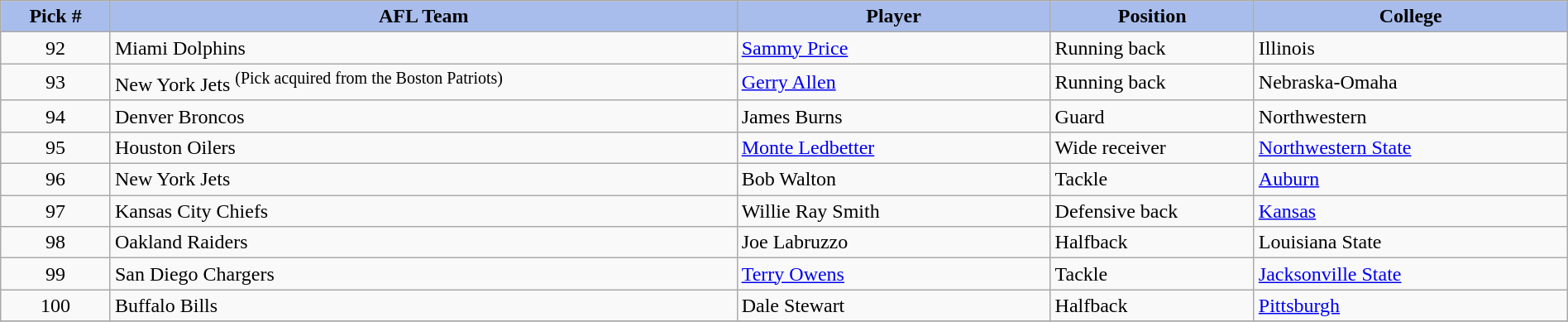<table class="wikitable sortable sortable" style="width: 100%">
<tr>
<th style="background:#A8BDEC;" width=7%>Pick #</th>
<th width=40% style="background:#A8BDEC;">AFL Team</th>
<th width=20% style="background:#A8BDEC;">Player</th>
<th width=13% style="background:#A8BDEC;">Position</th>
<th style="background:#A8BDEC;">College</th>
</tr>
<tr>
<td align=center>92</td>
<td>Miami Dolphins</td>
<td><a href='#'>Sammy Price</a></td>
<td>Running back</td>
<td>Illinois</td>
</tr>
<tr>
<td align=center>93</td>
<td>New York Jets <sup>(Pick acquired from the Boston Patriots)</sup></td>
<td><a href='#'>Gerry Allen</a></td>
<td>Running back</td>
<td>Nebraska-Omaha</td>
</tr>
<tr>
<td align=center>94</td>
<td>Denver Broncos</td>
<td>James Burns</td>
<td>Guard</td>
<td>Northwestern</td>
</tr>
<tr>
<td align=center>95</td>
<td>Houston Oilers</td>
<td><a href='#'>Monte Ledbetter</a></td>
<td>Wide receiver</td>
<td><a href='#'>Northwestern State</a></td>
</tr>
<tr>
<td align=center>96</td>
<td>New York Jets</td>
<td>Bob Walton</td>
<td>Tackle</td>
<td><a href='#'>Auburn</a></td>
</tr>
<tr>
<td align=center>97</td>
<td>Kansas City Chiefs</td>
<td>Willie Ray Smith</td>
<td>Defensive back</td>
<td><a href='#'>Kansas</a></td>
</tr>
<tr>
<td align=center>98</td>
<td>Oakland Raiders</td>
<td>Joe Labruzzo</td>
<td>Halfback</td>
<td>Louisiana State</td>
</tr>
<tr>
<td align=center>99</td>
<td>San Diego Chargers</td>
<td><a href='#'>Terry Owens</a></td>
<td>Tackle</td>
<td><a href='#'>Jacksonville State</a></td>
</tr>
<tr>
<td align=center>100</td>
<td>Buffalo Bills</td>
<td>Dale Stewart</td>
<td>Halfback</td>
<td><a href='#'>Pittsburgh</a></td>
</tr>
<tr>
</tr>
</table>
